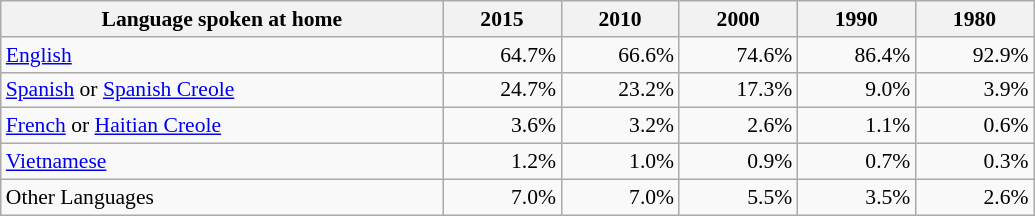<table class="wikitable" style="font-size: 90%; text-align: right;">
<tr>
<th style="width: 20em;">Language spoken at home</th>
<th style="width: 5em;">2015</th>
<th style="width: 5em;">2010</th>
<th style="width: 5em;">2000</th>
<th style="width: 5em;">1990</th>
<th style="width: 5em;">1980</th>
</tr>
<tr>
<td style="text-align:left"><a href='#'>English</a></td>
<td>64.7%</td>
<td>66.6%</td>
<td>74.6%</td>
<td>86.4%</td>
<td>92.9%</td>
</tr>
<tr>
<td style="text-align:left"><a href='#'>Spanish</a> or <a href='#'>Spanish Creole</a></td>
<td>24.7%</td>
<td>23.2%</td>
<td>17.3%</td>
<td>9.0%</td>
<td>3.9%</td>
</tr>
<tr>
<td style="text-align:left"><a href='#'>French</a> or <a href='#'>Haitian Creole</a></td>
<td>3.6%</td>
<td>3.2%</td>
<td>2.6%</td>
<td>1.1%</td>
<td>0.6%</td>
</tr>
<tr>
<td style="text-align:left"><a href='#'>Vietnamese</a></td>
<td>1.2%</td>
<td>1.0%</td>
<td>0.9%</td>
<td>0.7%</td>
<td>0.3%</td>
</tr>
<tr>
<td style="text-align:left">Other Languages</td>
<td>7.0%</td>
<td>7.0%</td>
<td>5.5%</td>
<td>3.5%</td>
<td>2.6%</td>
</tr>
</table>
